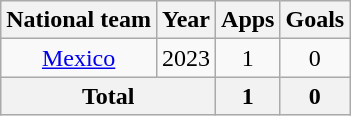<table class="wikitable" style="text-align:center">
<tr>
<th>National team</th>
<th>Year</th>
<th>Apps</th>
<th>Goals</th>
</tr>
<tr>
<td rowspan="1"><a href='#'>Mexico</a></td>
<td>2023</td>
<td>1</td>
<td>0</td>
</tr>
<tr>
<th colspan="2">Total</th>
<th>1</th>
<th>0</th>
</tr>
</table>
